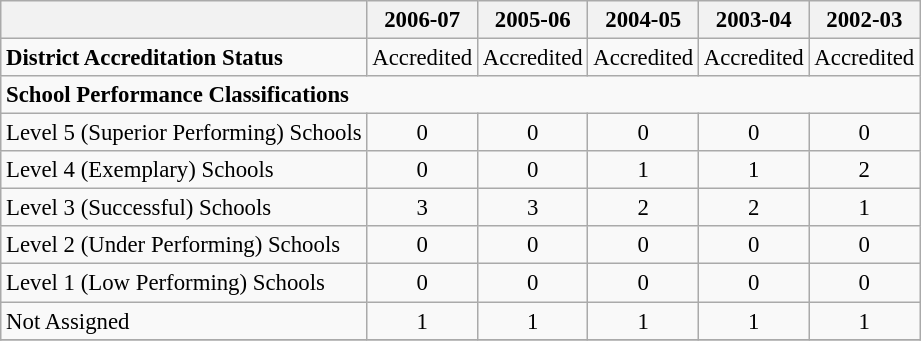<table class="wikitable" style="font-size: 95%;">
<tr>
<th></th>
<th>2006-07</th>
<th>2005-06</th>
<th>2004-05</th>
<th>2003-04</th>
<th>2002-03</th>
</tr>
<tr>
<td align="left"><strong>District Accreditation Status</strong></td>
<td align="center">Accredited</td>
<td align="center">Accredited</td>
<td align="center">Accredited</td>
<td align="center">Accredited</td>
<td align="center">Accredited</td>
</tr>
<tr>
<td align="left" colspan="6"><strong>School Performance Classifications</strong></td>
</tr>
<tr>
<td align="left">Level 5 (Superior Performing) Schools</td>
<td align="center">0</td>
<td align="center">0</td>
<td align="center">0</td>
<td align="center">0</td>
<td align="center">0</td>
</tr>
<tr>
<td align="left">Level 4 (Exemplary) Schools</td>
<td align="center">0</td>
<td align="center">0</td>
<td align="center">1</td>
<td align="center">1</td>
<td align="center">2</td>
</tr>
<tr>
<td align="left">Level 3 (Successful) Schools</td>
<td align="center">3</td>
<td align="center">3</td>
<td align="center">2</td>
<td align="center">2</td>
<td align="center">1</td>
</tr>
<tr>
<td align="left">Level 2 (Under Performing) Schools</td>
<td align="center">0</td>
<td align="center">0</td>
<td align="center">0</td>
<td align="center">0</td>
<td align="center">0</td>
</tr>
<tr>
<td align="left">Level 1 (Low Performing) Schools</td>
<td align="center">0</td>
<td align="center">0</td>
<td align="center">0</td>
<td align="center">0</td>
<td align="center">0</td>
</tr>
<tr>
<td align="left">Not Assigned</td>
<td align="center">1</td>
<td align="center">1</td>
<td align="center">1</td>
<td align="center">1</td>
<td align="center">1</td>
</tr>
<tr>
</tr>
</table>
